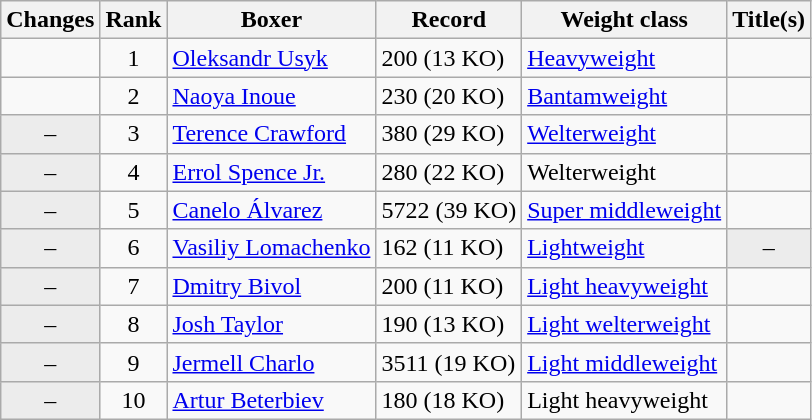<table class="wikitable ">
<tr>
<th>Changes</th>
<th>Rank</th>
<th>Boxer</th>
<th>Record</th>
<th>Weight class</th>
<th>Title(s)</th>
</tr>
<tr>
<td align=center></td>
<td align=center>1</td>
<td><a href='#'>Oleksandr Usyk</a></td>
<td>200 (13 KO)</td>
<td><a href='#'>Heavyweight</a></td>
<td></td>
</tr>
<tr>
<td align=center></td>
<td align=center>2</td>
<td><a href='#'>Naoya Inoue</a></td>
<td>230 (20 KO)</td>
<td><a href='#'>Bantamweight</a></td>
<td></td>
</tr>
<tr>
<td align=center bgcolor=#ECECEC>–</td>
<td align=center>3</td>
<td><a href='#'>Terence Crawford</a></td>
<td>380 (29 KO)</td>
<td><a href='#'>Welterweight</a></td>
<td></td>
</tr>
<tr>
<td align=center bgcolor=#ECECEC>–</td>
<td align=center>4</td>
<td><a href='#'>Errol Spence Jr.</a></td>
<td>280 (22 KO)</td>
<td>Welterweight</td>
<td></td>
</tr>
<tr>
<td align=center bgcolor=#ECECEC>–</td>
<td align=center>5</td>
<td><a href='#'>Canelo Álvarez</a></td>
<td>5722 (39 KO)</td>
<td><a href='#'>Super middleweight</a></td>
<td></td>
</tr>
<tr>
<td align=center bgcolor=#ECECEC>–</td>
<td align=center>6</td>
<td><a href='#'>Vasiliy Lomachenko</a></td>
<td>162 (11 KO)</td>
<td><a href='#'>Lightweight</a></td>
<td align=center bgcolor=#ECECEC data-sort-value="Z">–</td>
</tr>
<tr>
<td align=center bgcolor=#ECECEC>–</td>
<td align=center>7</td>
<td><a href='#'>Dmitry Bivol</a></td>
<td>200 (11 KO)</td>
<td><a href='#'>Light heavyweight</a></td>
<td></td>
</tr>
<tr>
<td align=center bgcolor=#ECECEC>–</td>
<td align=center>8</td>
<td><a href='#'>Josh Taylor</a></td>
<td>190 (13 KO)</td>
<td><a href='#'>Light welterweight</a></td>
<td></td>
</tr>
<tr>
<td align=center bgcolor=#ECECEC>–</td>
<td align=center>9</td>
<td><a href='#'>Jermell Charlo</a></td>
<td>3511 (19 KO)</td>
<td><a href='#'>Light middleweight</a></td>
<td></td>
</tr>
<tr>
<td align=center bgcolor=#ECECEC>–</td>
<td align=center>10</td>
<td><a href='#'>Artur Beterbiev</a></td>
<td>180 (18 KO)</td>
<td>Light heavyweight</td>
<td></td>
</tr>
</table>
